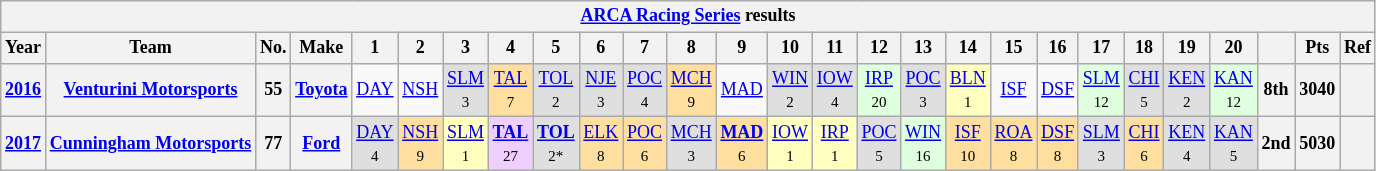<table class="wikitable" style="text-align:center; font-size:75%">
<tr>
<th colspan=45><a href='#'>ARCA Racing Series</a> results</th>
</tr>
<tr>
<th>Year</th>
<th>Team</th>
<th>No.</th>
<th>Make</th>
<th>1</th>
<th>2</th>
<th>3</th>
<th>4</th>
<th>5</th>
<th>6</th>
<th>7</th>
<th>8</th>
<th>9</th>
<th>10</th>
<th>11</th>
<th>12</th>
<th>13</th>
<th>14</th>
<th>15</th>
<th>16</th>
<th>17</th>
<th>18</th>
<th>19</th>
<th>20</th>
<th></th>
<th>Pts</th>
<th>Ref</th>
</tr>
<tr>
<th><a href='#'>2016</a></th>
<th><a href='#'>Venturini Motorsports</a></th>
<th>55</th>
<th><a href='#'>Toyota</a></th>
<td><a href='#'>DAY</a></td>
<td><a href='#'>NSH</a></td>
<td style="background:#DFDFDF;"><a href='#'>SLM</a><br><small>3</small></td>
<td style="background:#FFDF9F;"><a href='#'>TAL</a><br><small>7</small></td>
<td style="background:#DFDFDF;"><a href='#'>TOL</a><br><small>2</small></td>
<td style="background:#DFDFDF;"><a href='#'>NJE</a><br><small>3</small></td>
<td style="background:#DFDFDF;"><a href='#'>POC</a><br><small>4</small></td>
<td style="background:#FFDF9F;"><a href='#'>MCH</a><br><small>9</small></td>
<td><a href='#'>MAD</a></td>
<td style="background:#DFDFDF;"><a href='#'>WIN</a><br><small>2</small></td>
<td style="background:#DFDFDF;"><a href='#'>IOW</a><br><small>4</small></td>
<td style="background:#DFFFDF;"><a href='#'>IRP</a><br><small>20</small></td>
<td style="background:#DFDFDF;"><a href='#'>POC</a><br><small>3</small></td>
<td style="background:#FFFFBF;"><a href='#'>BLN</a><br><small>1</small></td>
<td><a href='#'>ISF</a></td>
<td><a href='#'>DSF</a></td>
<td style="background:#DFFFDF;"><a href='#'>SLM</a><br><small>12</small></td>
<td style="background:#DFDFDF;"><a href='#'>CHI</a><br><small>5</small></td>
<td style="background:#DFDFDF;"><a href='#'>KEN</a><br><small>2</small></td>
<td style="background:#DFFFDF;"><a href='#'>KAN</a><br><small>12</small></td>
<th>8th</th>
<th>3040</th>
<th></th>
</tr>
<tr>
<th><a href='#'>2017</a></th>
<th><a href='#'>Cunningham Motorsports</a></th>
<th>77</th>
<th><a href='#'>Ford</a></th>
<td style="background:#DFDFDF;"><a href='#'>DAY</a><br><small>4</small></td>
<td style="background:#FFDF9F;"><a href='#'>NSH</a><br><small>9</small></td>
<td style="background:#FFFFBF;"><a href='#'>SLM</a><br><small>1</small></td>
<td style="background:#EFCFFF;"><strong><a href='#'>TAL</a></strong><br><small>27</small></td>
<td style="background:#DFDFDF;"><strong><a href='#'>TOL</a></strong><br><small>2*</small></td>
<td style="background:#FFDF9F;"><a href='#'>ELK</a><br><small>8</small></td>
<td style="background:#FFDF9F;"><a href='#'>POC</a><br><small>6</small></td>
<td style="background:#DFDFDF;"><a href='#'>MCH</a><br><small>3</small></td>
<td style="background:#FFDF9F;"><strong><a href='#'>MAD</a></strong><br><small>6</small></td>
<td style="background:#FFFFBF;"><a href='#'>IOW</a><br><small>1</small></td>
<td style="background:#FFFFBF;"><a href='#'>IRP</a><br><small>1</small></td>
<td style="background:#DFDFDF;"><a href='#'>POC</a><br><small>5</small></td>
<td style="background:#DFFFDF;"><a href='#'>WIN</a><br><small>16</small></td>
<td style="background:#FFDF9F;"><a href='#'>ISF</a><br><small>10</small></td>
<td style="background:#FFDF9F;"><a href='#'>ROA</a><br><small>8</small></td>
<td style="background:#FFDF9F;"><a href='#'>DSF</a><br><small>8</small></td>
<td style="background:#DFDFDF;"><a href='#'>SLM</a><br><small>3</small></td>
<td style="background:#FFDF9F;"><a href='#'>CHI</a><br><small>6</small></td>
<td style="background:#DFDFDF;"><a href='#'>KEN</a><br><small>4</small></td>
<td style="background:#DFDFDF;"><a href='#'>KAN</a><br><small>5</small></td>
<th>2nd</th>
<th>5030</th>
<th></th>
</tr>
</table>
